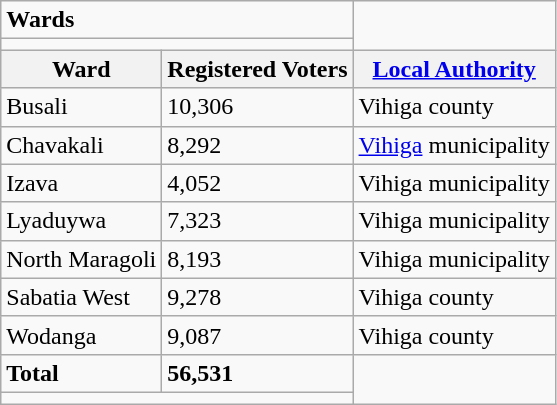<table class="wikitable">
<tr>
<td colspan="2"><strong>Wards</strong></td>
</tr>
<tr>
<td colspan="2"></td>
</tr>
<tr>
<th>Ward</th>
<th>Registered Voters</th>
<th><a href='#'>Local Authority</a></th>
</tr>
<tr>
<td>Busali</td>
<td>10,306</td>
<td>Vihiga county</td>
</tr>
<tr>
<td>Chavakali</td>
<td>8,292</td>
<td><a href='#'>Vihiga</a> municipality</td>
</tr>
<tr>
<td>Izava</td>
<td>4,052</td>
<td>Vihiga municipality</td>
</tr>
<tr>
<td>Lyaduywa</td>
<td>7,323</td>
<td>Vihiga municipality</td>
</tr>
<tr>
<td>North Maragoli</td>
<td>8,193</td>
<td>Vihiga municipality</td>
</tr>
<tr>
<td>Sabatia West</td>
<td>9,278</td>
<td>Vihiga county</td>
</tr>
<tr>
<td>Wodanga</td>
<td>9,087</td>
<td>Vihiga county</td>
</tr>
<tr>
<td><strong>Total</strong></td>
<td><strong>56,531</strong></td>
</tr>
<tr>
<td colspan="2"></td>
</tr>
</table>
